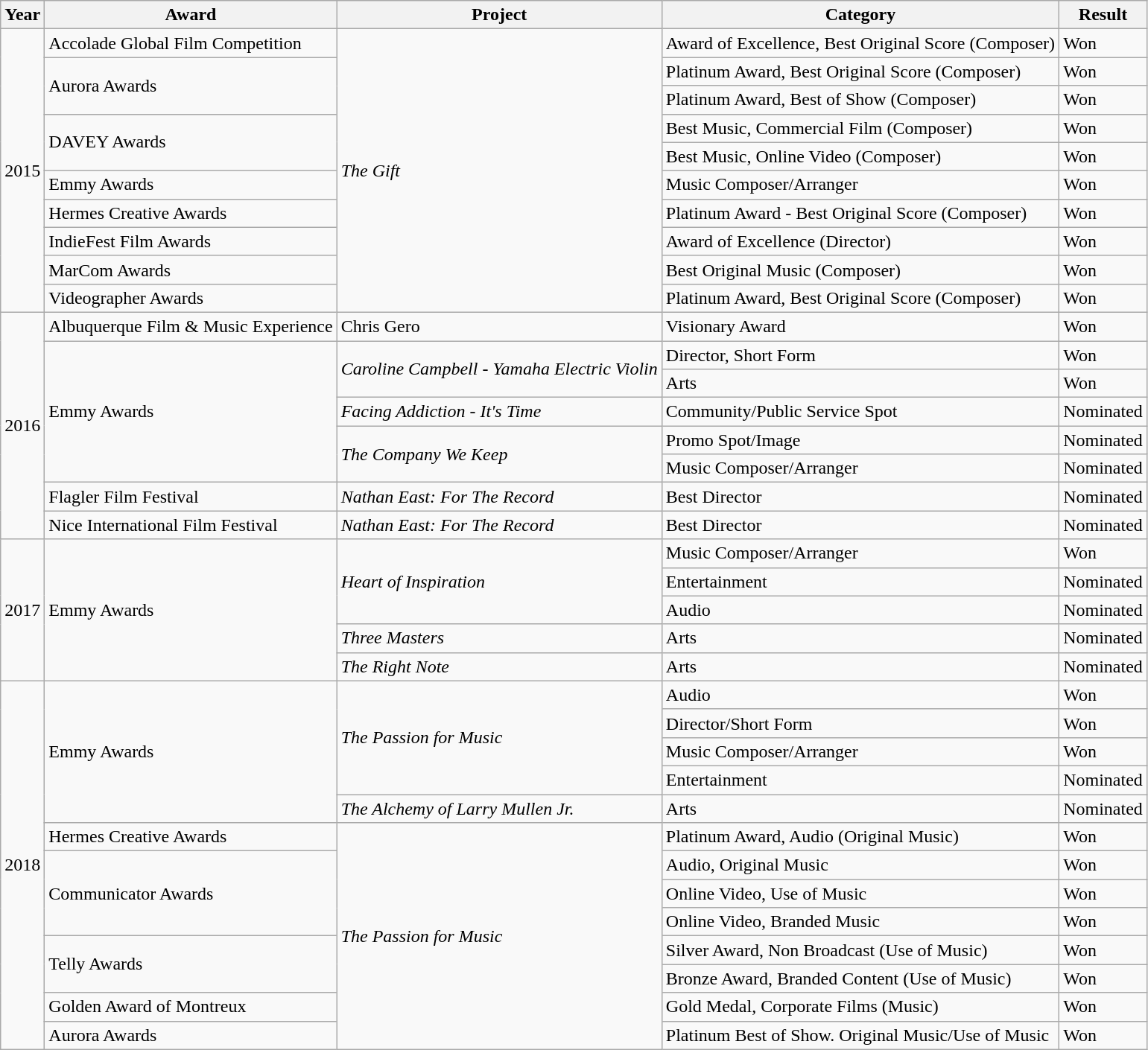<table class="wikitable">
<tr>
<th>Year</th>
<th>Award</th>
<th>Project</th>
<th>Category</th>
<th>Result</th>
</tr>
<tr>
<td rowspan="10">2015</td>
<td>Accolade Global Film Competition</td>
<td rowspan="10"><em>The Gift</em></td>
<td>Award of Excellence, Best Original Score (Composer)</td>
<td>Won</td>
</tr>
<tr>
<td rowspan="2">Aurora Awards</td>
<td>Platinum Award, Best Original Score (Composer)</td>
<td>Won</td>
</tr>
<tr>
<td>Platinum Award, Best of Show (Composer)</td>
<td>Won</td>
</tr>
<tr>
<td rowspan="2">DAVEY Awards</td>
<td>Best Music, Commercial Film (Composer)</td>
<td>Won</td>
</tr>
<tr>
<td>Best Music, Online Video (Composer)</td>
<td>Won</td>
</tr>
<tr>
<td>Emmy Awards</td>
<td>Music Composer/Arranger</td>
<td>Won</td>
</tr>
<tr>
<td>Hermes Creative Awards</td>
<td>Platinum Award - Best Original Score (Composer)</td>
<td>Won</td>
</tr>
<tr>
<td>IndieFest Film Awards</td>
<td>Award of Excellence (Director)</td>
<td>Won</td>
</tr>
<tr>
<td>MarCom Awards</td>
<td>Best Original Music (Composer)</td>
<td>Won</td>
</tr>
<tr>
<td>Videographer Awards</td>
<td>Platinum Award, Best Original Score (Composer)</td>
<td>Won</td>
</tr>
<tr>
<td rowspan="8">2016</td>
<td>Albuquerque Film & Music Experience</td>
<td>Chris Gero</td>
<td>Visionary Award</td>
<td>Won</td>
</tr>
<tr>
<td rowspan="5">Emmy Awards</td>
<td rowspan="2"><em>Caroline Campbell - Yamaha Electric Violin</em></td>
<td>Director, Short Form</td>
<td>Won</td>
</tr>
<tr>
<td>Arts</td>
<td>Won</td>
</tr>
<tr>
<td><em>Facing Addiction - It's Time</em></td>
<td>Community/Public Service Spot</td>
<td>Nominated</td>
</tr>
<tr>
<td rowspan="2"><em>The Company We Keep</em></td>
<td>Promo Spot/Image</td>
<td>Nominated</td>
</tr>
<tr>
<td>Music Composer/Arranger</td>
<td>Nominated</td>
</tr>
<tr>
<td>Flagler Film Festival</td>
<td><em>Nathan East: For The Record</em></td>
<td>Best Director</td>
<td>Nominated</td>
</tr>
<tr>
<td>Nice International Film Festival</td>
<td><em>Nathan East: For The Record</em></td>
<td>Best Director</td>
<td>Nominated</td>
</tr>
<tr>
<td rowspan="5">2017</td>
<td rowspan="5">Emmy Awards</td>
<td rowspan="3"><em>Heart of Inspiration</em></td>
<td>Music Composer/Arranger</td>
<td>Won</td>
</tr>
<tr>
<td>Entertainment</td>
<td>Nominated</td>
</tr>
<tr>
<td>Audio</td>
<td>Nominated</td>
</tr>
<tr>
<td><em>Three Masters</em></td>
<td>Arts</td>
<td>Nominated</td>
</tr>
<tr>
<td><em>The Right Note</em></td>
<td>Arts</td>
<td>Nominated</td>
</tr>
<tr>
<td rowspan="13">2018</td>
<td rowspan="5">Emmy Awards</td>
<td rowspan="4"><em>The Passion for Music</em></td>
<td>Audio</td>
<td>Won</td>
</tr>
<tr>
<td>Director/Short Form</td>
<td>Won</td>
</tr>
<tr>
<td>Music Composer/Arranger</td>
<td>Won</td>
</tr>
<tr>
<td>Entertainment</td>
<td>Nominated</td>
</tr>
<tr>
<td><em>The Alchemy of Larry Mullen Jr.</em></td>
<td>Arts</td>
<td>Nominated</td>
</tr>
<tr>
<td>Hermes Creative Awards</td>
<td rowspan="8"><em>The Passion for Music</em></td>
<td>Platinum Award, Audio (Original Music)</td>
<td>Won</td>
</tr>
<tr>
<td rowspan="3">Communicator Awards</td>
<td>Audio, Original Music</td>
<td>Won</td>
</tr>
<tr>
<td>Online Video, Use of Music</td>
<td>Won</td>
</tr>
<tr>
<td>Online Video, Branded Music</td>
<td>Won</td>
</tr>
<tr>
<td rowspan="2">Telly Awards</td>
<td>Silver Award, Non Broadcast (Use of Music)</td>
<td>Won</td>
</tr>
<tr>
<td>Bronze Award, Branded Content (Use of Music)</td>
<td>Won</td>
</tr>
<tr>
<td>Golden Award of Montreux</td>
<td>Gold Medal, Corporate Films (Music)</td>
<td>Won</td>
</tr>
<tr>
<td>Aurora Awards</td>
<td>Platinum Best of Show. Original Music/Use of Music</td>
<td>Won</td>
</tr>
</table>
